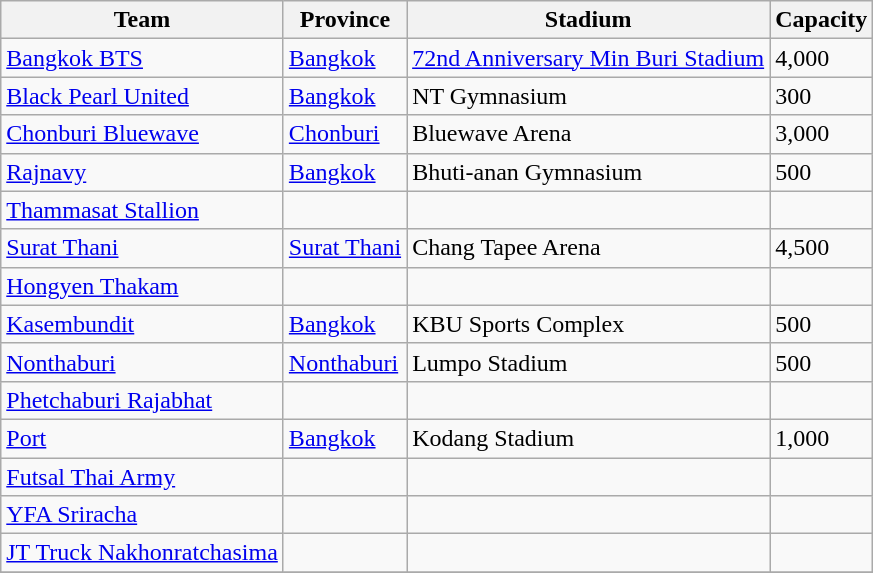<table class="wikitable sortable">
<tr>
<th>Team</th>
<th>Province</th>
<th>Stadium</th>
<th>Capacity</th>
</tr>
<tr>
<td><a href='#'>Bangkok BTS</a></td>
<td><a href='#'>Bangkok</a> </td>
<td><a href='#'> 72nd Anniversary Min Buri Stadium</a></td>
<td>4,000</td>
</tr>
<tr>
<td><a href='#'>Black Pearl United</a></td>
<td><a href='#'>Bangkok</a> </td>
<td>NT Gymnasium</td>
<td>300</td>
</tr>
<tr>
<td><a href='#'>Chonburi Bluewave</a></td>
<td><a href='#'>Chonburi</a> </td>
<td>Bluewave Arena</td>
<td>3,000</td>
</tr>
<tr>
<td><a href='#'>Rajnavy</a></td>
<td><a href='#'>Bangkok</a> </td>
<td>Bhuti-anan Gymnasium</td>
<td>500</td>
</tr>
<tr>
<td><a href='#'>Thammasat Stallion</a></td>
<td></td>
<td></td>
<td></td>
</tr>
<tr>
<td><a href='#'>Surat Thani</a></td>
<td><a href='#'>Surat Thani</a> </td>
<td>Chang Tapee Arena</td>
<td>4,500</td>
</tr>
<tr>
<td><a href='#'>Hongyen Thakam</a></td>
<td></td>
<td></td>
<td></td>
</tr>
<tr>
<td><a href='#'>Kasembundit</a></td>
<td><a href='#'>Bangkok</a> </td>
<td>KBU Sports Complex</td>
<td>500</td>
</tr>
<tr>
<td><a href='#'>Nonthaburi</a></td>
<td><a href='#'>Nonthaburi</a> </td>
<td>Lumpo Stadium</td>
<td>500</td>
</tr>
<tr>
<td><a href='#'>Phetchaburi Rajabhat</a></td>
<td></td>
<td></td>
<td></td>
</tr>
<tr>
<td><a href='#'>Port</a></td>
<td><a href='#'>Bangkok</a> </td>
<td>Kodang Stadium</td>
<td>1,000</td>
</tr>
<tr>
<td><a href='#'>Futsal Thai Army</a></td>
<td></td>
<td></td>
<td></td>
</tr>
<tr>
<td><a href='#'>YFA Sriracha</a></td>
<td></td>
<td></td>
<td></td>
</tr>
<tr>
<td><a href='#'>JT Truck Nakhonratchasima</a></td>
<td></td>
<td></td>
<td></td>
</tr>
<tr>
</tr>
</table>
